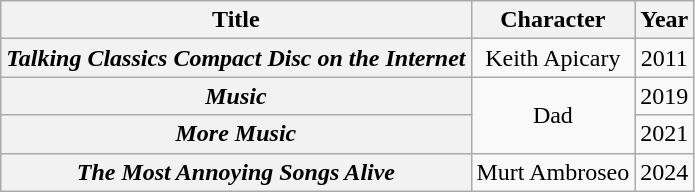<table class="wikitable plainrowheaders" style="text-align:center;">
<tr>
<th scope="col">Title</th>
<th scope="col">Character</th>
<th scope="col">Year</th>
</tr>
<tr>
<th scope="row"><em>Talking Classics Compact Disc on the Internet</em></th>
<td>Keith Apicary</td>
<td>2011</td>
</tr>
<tr>
<th scope="row"><em>Music</em></th>
<td rowspan="2">Dad</td>
<td>2019</td>
</tr>
<tr>
<th scope="row"><em>More Music</em></th>
<td>2021</td>
</tr>
<tr>
<th scope="row"><em>The Most Annoying Songs Alive</em></th>
<td rowspan="2">Murt Ambroseo</td>
<td>2024</td>
</tr>
</table>
